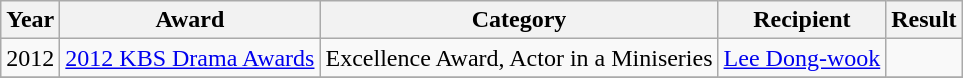<table class="wikitable">
<tr>
<th>Year</th>
<th>Award</th>
<th>Category</th>
<th>Recipient</th>
<th>Result</th>
</tr>
<tr>
<td>2012</td>
<td><a href='#'>2012 KBS Drama Awards</a></td>
<td>Excellence Award, Actor in a Miniseries</td>
<td><a href='#'>Lee Dong-wook</a></td>
<td></td>
</tr>
<tr>
</tr>
</table>
